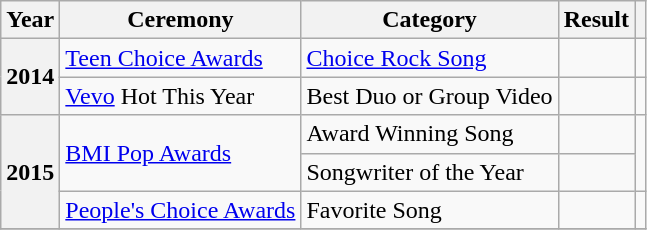<table class="wikitable plainrowheaders">
<tr>
<th scope="col">Year</th>
<th scope="col">Ceremony</th>
<th scope="col">Category</th>
<th scope="col">Result</th>
<th scope="col"></th>
</tr>
<tr>
<th scope="row" rowspan="2">2014</th>
<td><a href='#'>Teen Choice Awards</a></td>
<td><a href='#'>Choice Rock Song</a></td>
<td></td>
<td style="text-align:center;"></td>
</tr>
<tr>
<td><a href='#'>Vevo</a> Hot This Year</td>
<td>Best Duo or Group Video</td>
<td></td>
<td style="text-align:center;"></td>
</tr>
<tr>
<th scope="row" rowspan="3">2015</th>
<td rowspan="2"><a href='#'>BMI Pop Awards</a></td>
<td>Award Winning Song</td>
<td></td>
<td style="text-align:center;" rowspan="2"></td>
</tr>
<tr>
<td>Songwriter of the Year</td>
<td></td>
</tr>
<tr>
<td><a href='#'>People's Choice Awards</a></td>
<td>Favorite Song</td>
<td></td>
<td style="text-align:center;"></td>
</tr>
<tr>
</tr>
</table>
